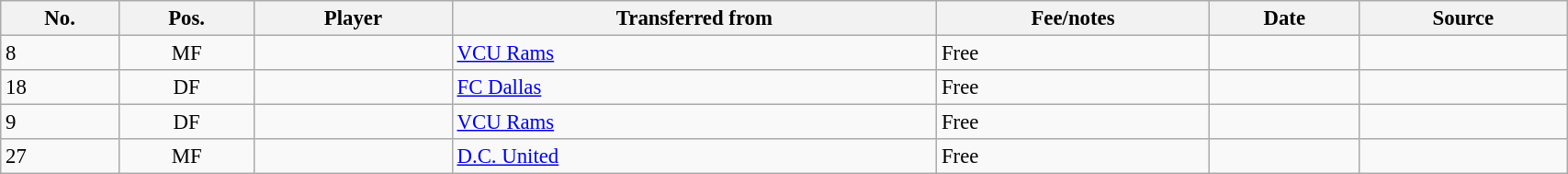<table class="wikitable sortable" style="width:90%; text-align:center; font-size:95%; text-align:left;">
<tr>
<th><strong>No.</strong></th>
<th><strong>Pos.</strong></th>
<th><strong>Player</strong></th>
<th><strong>Transferred from</strong></th>
<th><strong>Fee/notes</strong></th>
<th><strong>Date</strong></th>
<th><strong>Source</strong></th>
</tr>
<tr>
<td>8</td>
<td align=center>MF</td>
<td></td>
<td> <a href='#'>VCU Rams</a></td>
<td>Free</td>
<td></td>
<td></td>
</tr>
<tr>
<td>18</td>
<td align=center>DF</td>
<td></td>
<td> <a href='#'>FC Dallas</a></td>
<td>Free</td>
<td></td>
<td></td>
</tr>
<tr>
<td>9</td>
<td align=center>DF</td>
<td></td>
<td> <a href='#'>VCU Rams</a></td>
<td>Free</td>
<td></td>
<td></td>
</tr>
<tr>
<td>27</td>
<td align=center>MF</td>
<td></td>
<td> <a href='#'>D.C. United</a></td>
<td>Free</td>
<td></td>
<td></td>
</tr>
</table>
